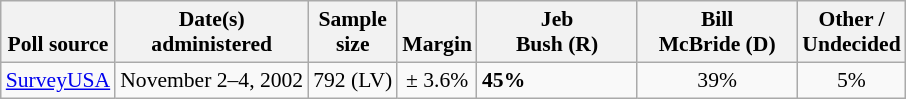<table class="wikitable" style="font-size:90%">
<tr valign=bottom>
<th>Poll source</th>
<th>Date(s)<br>administered</th>
<th>Sample<br>size</th>
<th>Margin<br></th>
<th style="width:100px;">Jeb<br>Bush (R)</th>
<th style="width:100px;">Bill<br>McBride (D)</th>
<th>Other /<br>Undecided</th>
</tr>
<tr>
<td><a href='#'>SurveyUSA</a></td>
<td align=center>November 2–4, 2002</td>
<td align=center>792 (LV)</td>
<td align=center>± 3.6%</td>
<td><strong>45%</strong></td>
<td align=center>39%</td>
<td align=center>5%</td>
</tr>
</table>
